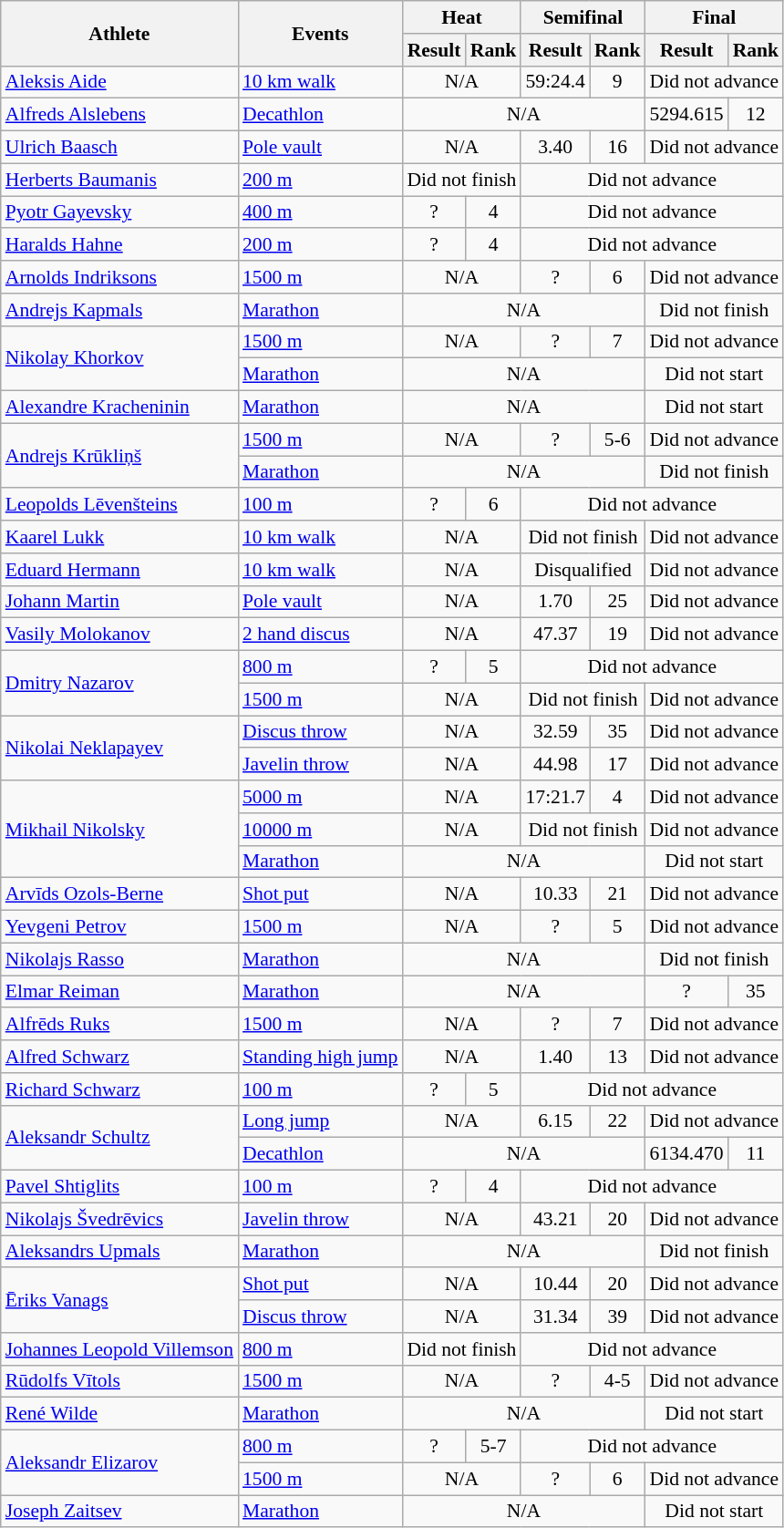<table class=wikitable style="font-size:90%">
<tr>
<th rowspan="2">Athlete</th>
<th rowspan="2">Events</th>
<th colspan="2">Heat</th>
<th colspan="2">Semifinal</th>
<th colspan="2">Final</th>
</tr>
<tr>
<th>Result</th>
<th>Rank</th>
<th>Result</th>
<th>Rank</th>
<th>Result</th>
<th>Rank</th>
</tr>
<tr>
<td><a href='#'>Aleksis Aide</a></td>
<td><a href='#'>10 km walk</a></td>
<td align=center colspan=2>N/A</td>
<td align=center>59:24.4</td>
<td align=center>9</td>
<td align=center colspan=2>Did not advance</td>
</tr>
<tr>
<td><a href='#'>Alfreds Alslebens</a></td>
<td><a href='#'>Decathlon</a></td>
<td align=center colspan=4>N/A</td>
<td align=center>5294.615</td>
<td align=center>12</td>
</tr>
<tr>
<td><a href='#'>Ulrich Baasch</a></td>
<td><a href='#'>Pole vault</a></td>
<td align=center colspan=2>N/A</td>
<td align=center>3.40</td>
<td align=center>16</td>
<td align=center colspan=2>Did not advance</td>
</tr>
<tr>
<td><a href='#'>Herberts Baumanis</a></td>
<td><a href='#'>200 m</a></td>
<td align=center colspan=2>Did not finish</td>
<td align=center colspan=4>Did not advance</td>
</tr>
<tr>
<td><a href='#'>Pyotr Gayevsky</a></td>
<td><a href='#'>400 m</a></td>
<td align=center>?</td>
<td align=center>4</td>
<td align=center colspan=4>Did not advance</td>
</tr>
<tr>
<td><a href='#'>Haralds Hahne</a></td>
<td><a href='#'>200 m</a></td>
<td align=center>?</td>
<td align=center>4</td>
<td align=center colspan=4>Did not advance</td>
</tr>
<tr>
<td><a href='#'>Arnolds Indriksons</a></td>
<td><a href='#'>1500 m</a></td>
<td align=center colspan=2>N/A</td>
<td align=center>?</td>
<td align=center>6</td>
<td align=center colspan=2>Did not advance</td>
</tr>
<tr>
<td><a href='#'>Andrejs Kapmals</a></td>
<td><a href='#'>Marathon</a></td>
<td align=center colspan=4>N/A</td>
<td align=center colspan=2>Did not finish</td>
</tr>
<tr>
<td rowspan=2><a href='#'>Nikolay Khorkov</a></td>
<td><a href='#'>1500 m</a></td>
<td align=center colspan=2>N/A</td>
<td align=center>?</td>
<td align=center>7</td>
<td align=center colspan=2>Did not advance</td>
</tr>
<tr>
<td><a href='#'>Marathon</a></td>
<td align=center colspan=4>N/A</td>
<td align=center colspan=2>Did not start</td>
</tr>
<tr>
<td><a href='#'>Alexandre Kracheninin</a></td>
<td><a href='#'>Marathon</a></td>
<td align=center colspan=4>N/A</td>
<td align=center colspan=2>Did not start</td>
</tr>
<tr>
<td rowspan=2><a href='#'>Andrejs Krūkliņš</a></td>
<td><a href='#'>1500 m</a></td>
<td align=center colspan=2>N/A</td>
<td align=center>?</td>
<td align=center>5-6</td>
<td align=center colspan=2>Did not advance</td>
</tr>
<tr>
<td><a href='#'>Marathon</a></td>
<td align=center colspan=4>N/A</td>
<td align=center colspan=2>Did not finish</td>
</tr>
<tr>
<td><a href='#'>Leopolds Lēvenšteins</a></td>
<td><a href='#'>100 m</a></td>
<td align=center>?</td>
<td align=center>6</td>
<td align=center colspan=4>Did not advance</td>
</tr>
<tr>
<td><a href='#'>Kaarel Lukk</a></td>
<td><a href='#'>10 km walk</a></td>
<td align=center colspan=2>N/A</td>
<td align=center colspan=2>Did not finish</td>
<td align=center colspan=2>Did not advance</td>
</tr>
<tr>
<td><a href='#'>Eduard Hermann</a></td>
<td><a href='#'>10 km walk</a></td>
<td align=center colspan=2>N/A</td>
<td align=center colspan=2>Disqualified</td>
<td align=center colspan=2>Did not advance</td>
</tr>
<tr>
<td><a href='#'>Johann Martin</a></td>
<td><a href='#'>Pole vault</a></td>
<td align=center colspan=2>N/A</td>
<td align=center>1.70</td>
<td align=center>25</td>
<td align=center colspan=2>Did not advance</td>
</tr>
<tr>
<td><a href='#'>Vasily Molokanov</a></td>
<td><a href='#'>2 hand discus</a></td>
<td align=center colspan=2>N/A</td>
<td align=center>47.37</td>
<td align=center>19</td>
<td align=center colspan=2>Did not advance</td>
</tr>
<tr>
<td rowspan=2><a href='#'>Dmitry Nazarov</a></td>
<td><a href='#'>800 m</a></td>
<td align=center>?</td>
<td align=center>5</td>
<td align=center colspan=4>Did not advance</td>
</tr>
<tr>
<td><a href='#'>1500 m</a></td>
<td align=center colspan=2>N/A</td>
<td align=center colspan=2>Did not finish</td>
<td align=center colspan=2>Did not advance</td>
</tr>
<tr>
<td rowspan=2><a href='#'>Nikolai Neklapayev</a></td>
<td><a href='#'>Discus throw</a></td>
<td align=center colspan=2>N/A</td>
<td align=center>32.59</td>
<td align=center>35</td>
<td align=center colspan=2>Did not advance</td>
</tr>
<tr>
<td><a href='#'>Javelin throw</a></td>
<td align=center colspan=2>N/A</td>
<td align=center>44.98</td>
<td align=center>17</td>
<td align=center colspan=2>Did not advance</td>
</tr>
<tr>
<td rowspan=3><a href='#'>Mikhail Nikolsky</a></td>
<td><a href='#'>5000 m</a></td>
<td align=center colspan=2>N/A</td>
<td align=center>17:21.7</td>
<td align=center>4</td>
<td align=center colspan=2>Did not advance</td>
</tr>
<tr>
<td><a href='#'>10000 m</a></td>
<td align=center colspan=2>N/A</td>
<td align=center colspan=2>Did not finish</td>
<td align=center colspan=2>Did not advance</td>
</tr>
<tr>
<td><a href='#'>Marathon</a></td>
<td align=center colspan=4>N/A</td>
<td align=center colspan=2>Did not start</td>
</tr>
<tr>
<td><a href='#'>Arvīds Ozols-Berne</a></td>
<td><a href='#'>Shot put</a></td>
<td align=center colspan=2>N/A</td>
<td align=center>10.33</td>
<td align=center>21</td>
<td align=center colspan=2>Did not advance</td>
</tr>
<tr>
<td><a href='#'>Yevgeni Petrov</a></td>
<td><a href='#'>1500 m</a></td>
<td align=center colspan=2>N/A</td>
<td align=center>?</td>
<td align=center>5</td>
<td align=center colspan=2>Did not advance</td>
</tr>
<tr>
<td><a href='#'>Nikolajs Rasso</a></td>
<td><a href='#'>Marathon</a></td>
<td align=center colspan=4>N/A</td>
<td align=center colspan=2>Did not finish</td>
</tr>
<tr>
<td><a href='#'>Elmar Reiman</a></td>
<td><a href='#'>Marathon</a></td>
<td align=center colspan=4>N/A</td>
<td align=center>?</td>
<td align=center>35</td>
</tr>
<tr>
<td><a href='#'>Alfrēds Ruks</a></td>
<td><a href='#'>1500 m</a></td>
<td align=center colspan=2>N/A</td>
<td align=center>?</td>
<td align=center>7</td>
<td align=center colspan=2>Did not advance</td>
</tr>
<tr>
<td><a href='#'>Alfred Schwarz</a></td>
<td><a href='#'>Standing high jump</a></td>
<td align=center colspan=2>N/A</td>
<td align=center>1.40</td>
<td align=center>13</td>
<td align=center colspan=2>Did not advance</td>
</tr>
<tr>
<td><a href='#'>Richard Schwarz</a></td>
<td><a href='#'>100 m</a></td>
<td align=center>?</td>
<td align=center>5</td>
<td align=center colspan=4>Did not advance</td>
</tr>
<tr>
<td rowspan=2><a href='#'>Aleksandr Schultz</a></td>
<td><a href='#'>Long jump</a></td>
<td align=center colspan=2>N/A</td>
<td align=center>6.15</td>
<td align=center>22</td>
<td align=center colspan=2>Did not advance</td>
</tr>
<tr>
<td><a href='#'>Decathlon</a></td>
<td align=center colspan=4>N/A</td>
<td align=center>6134.470</td>
<td align=center>11</td>
</tr>
<tr>
<td><a href='#'>Pavel Shtiglits</a></td>
<td><a href='#'>100 m</a></td>
<td align=center>?</td>
<td align=center>4</td>
<td align=center colspan=4>Did not advance</td>
</tr>
<tr>
<td><a href='#'>Nikolajs Švedrēvics</a></td>
<td><a href='#'>Javelin throw</a></td>
<td align=center colspan=2>N/A</td>
<td align=center>43.21</td>
<td align=center>20</td>
<td align=center colspan=2>Did not advance</td>
</tr>
<tr>
<td><a href='#'>Aleksandrs Upmals</a></td>
<td><a href='#'>Marathon</a></td>
<td align=center colspan=4>N/A</td>
<td align=center colspan=2>Did not finish</td>
</tr>
<tr>
<td rowspan=2><a href='#'>Ēriks Vanags</a></td>
<td><a href='#'>Shot put</a></td>
<td align=center colspan=2>N/A</td>
<td align=center>10.44</td>
<td align=center>20</td>
<td align=center colspan=2>Did not advance</td>
</tr>
<tr>
<td><a href='#'>Discus throw</a></td>
<td align=center colspan=2>N/A</td>
<td align=center>31.34</td>
<td align=center>39</td>
<td align=center colspan=2>Did not advance</td>
</tr>
<tr>
<td><a href='#'>Johannes Leopold Villemson</a></td>
<td><a href='#'>800 m</a></td>
<td align=center colspan=2>Did not finish</td>
<td align=center colspan=4>Did not advance</td>
</tr>
<tr>
<td><a href='#'>Rūdolfs Vītols</a></td>
<td><a href='#'>1500 m</a></td>
<td align=center colspan=2>N/A</td>
<td align=center>?</td>
<td align=center>4-5</td>
<td align=center colspan=2>Did not advance</td>
</tr>
<tr>
<td><a href='#'>René Wilde</a></td>
<td><a href='#'>Marathon</a></td>
<td align=center colspan=4>N/A</td>
<td align=center colspan=2>Did not start</td>
</tr>
<tr>
<td rowspan=2><a href='#'>Aleksandr Elizarov</a></td>
<td><a href='#'>800 m</a></td>
<td align=center>?</td>
<td align=center>5-7</td>
<td align=center colspan=4>Did not advance</td>
</tr>
<tr>
<td><a href='#'>1500 m</a></td>
<td align=center colspan=2>N/A</td>
<td align=center>?</td>
<td align=center>6</td>
<td align=center colspan=2>Did not advance</td>
</tr>
<tr>
<td><a href='#'>Joseph Zaitsev</a></td>
<td><a href='#'>Marathon</a></td>
<td align=center colspan=4>N/A</td>
<td align=center colspan=2>Did not start</td>
</tr>
</table>
